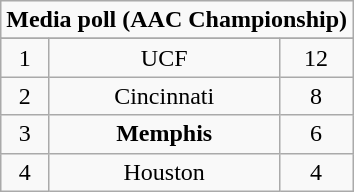<table class="wikitable">
<tr align="center">
<td align="center" Colspan="3"><strong>Media poll (AAC Championship)</strong></td>
</tr>
<tr align="center">
</tr>
<tr align="center">
<td>1</td>
<td>UCF</td>
<td>12</td>
</tr>
<tr align="center">
<td>2</td>
<td>Cincinnati</td>
<td>8</td>
</tr>
<tr align="center">
<td>3</td>
<td><strong>Memphis</strong></td>
<td>6</td>
</tr>
<tr align="center">
<td>4</td>
<td>Houston</td>
<td>4</td>
</tr>
</table>
